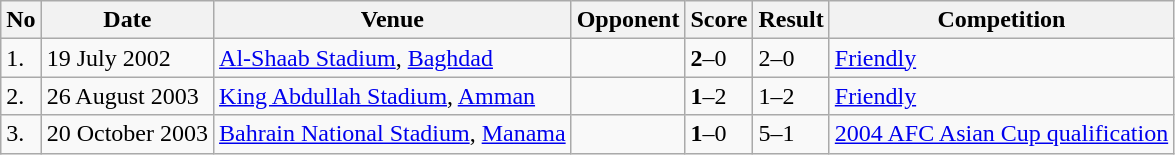<table class="wikitable" style="font-size:100%;">
<tr>
<th>No</th>
<th>Date</th>
<th>Venue</th>
<th>Opponent</th>
<th>Score</th>
<th>Result</th>
<th>Competition</th>
</tr>
<tr>
<td>1.</td>
<td>19 July 2002</td>
<td><a href='#'>Al-Shaab Stadium</a>, <a href='#'>Baghdad</a></td>
<td></td>
<td><strong>2</strong>–0</td>
<td>2–0</td>
<td><a href='#'>Friendly</a></td>
</tr>
<tr>
<td>2.</td>
<td>26 August 2003</td>
<td><a href='#'>King Abdullah Stadium</a>, <a href='#'>Amman</a></td>
<td></td>
<td><strong>1</strong>–2</td>
<td>1–2</td>
<td><a href='#'>Friendly</a></td>
</tr>
<tr>
<td>3.</td>
<td>20 October 2003</td>
<td><a href='#'>Bahrain National Stadium</a>, <a href='#'>Manama</a></td>
<td></td>
<td><strong>1</strong>–0</td>
<td>5–1</td>
<td><a href='#'>2004 AFC Asian Cup qualification</a></td>
</tr>
</table>
